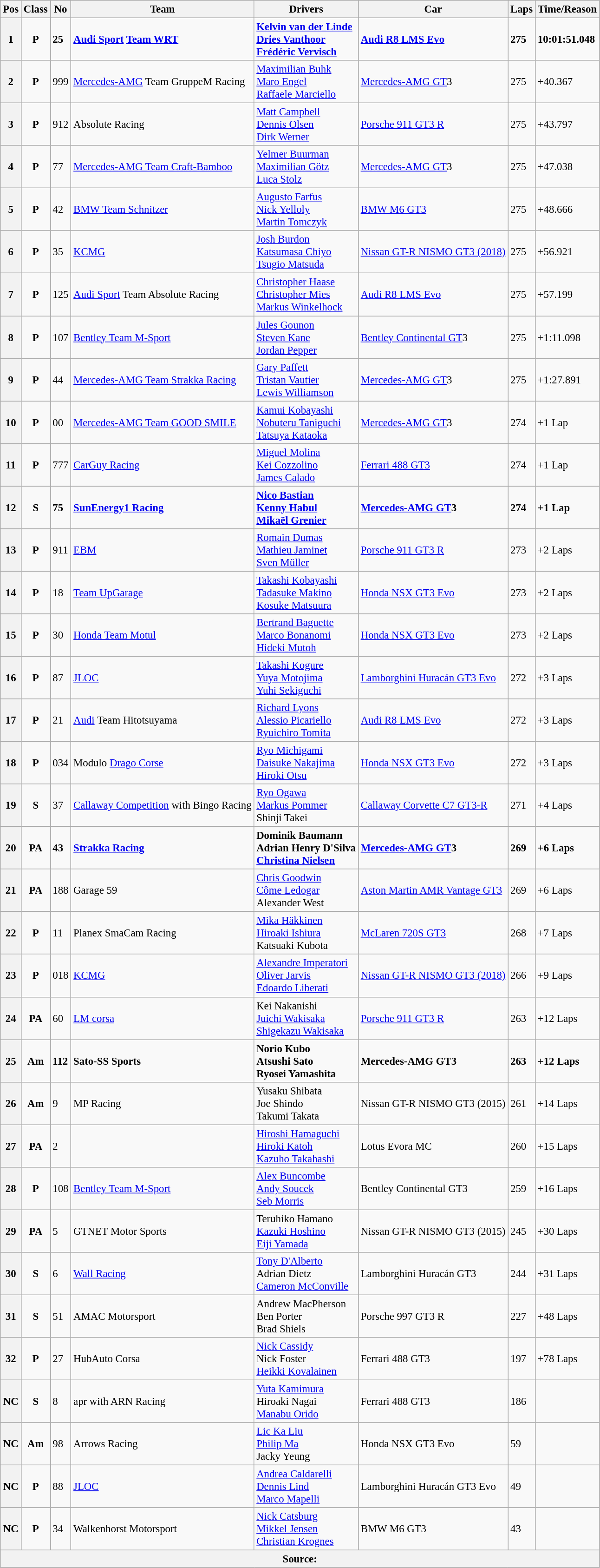<table class="wikitable sortable" style="font-size: 95%;">
<tr>
<th rowspan="1">Pos</th>
<th rowspan="1">Class</th>
<th rowspan="1">No</th>
<th rowspan="1">Team</th>
<th rowspan="1">Drivers</th>
<th rowspan="1">Car</th>
<th rowspan="1">Laps</th>
<th rowspan="1">Time/Reason</th>
</tr>
<tr>
<th>1</th>
<td align=center><strong><span>P</span></strong></td>
<td><strong>25</strong></td>
<td><strong> <a href='#'>Audi Sport</a> <a href='#'>Team WRT</a></strong></td>
<td><strong> <a href='#'>Kelvin van der Linde</a></strong><br><strong> <a href='#'>Dries Vanthoor</a><br> <a href='#'>Frédéric Vervisch</a></strong></td>
<td><a href='#'><strong>Audi R8 LMS Evo</strong></a></td>
<td><strong>275</strong></td>
<td><strong>10:01:51.048</strong></td>
</tr>
<tr>
<th>2</th>
<td align=center><strong><span>P</span></strong></td>
<td>999</td>
<td> <a href='#'>Mercedes-AMG</a> Team GruppeM Racing</td>
<td> <a href='#'>Maximilian Buhk</a><br> <a href='#'>Maro Engel</a><br> <a href='#'>Raffaele Marciello</a></td>
<td><a href='#'>Mercedes-AMG GT</a>3</td>
<td>275</td>
<td>+40.367</td>
</tr>
<tr>
<th>3</th>
<td align=center><strong><span>P</span></strong></td>
<td>912</td>
<td> Absolute Racing</td>
<td> <a href='#'>Matt Campbell</a><br> <a href='#'>Dennis Olsen</a><br> <a href='#'>Dirk Werner</a></td>
<td><a href='#'>Porsche 911 GT3 R</a></td>
<td>275</td>
<td>+43.797</td>
</tr>
<tr>
<th>4</th>
<td align=center><strong><span>P</span></strong></td>
<td>77</td>
<td> <a href='#'>Mercedes-AMG Team Craft-Bamboo</a></td>
<td> <a href='#'>Yelmer Buurman</a><br> <a href='#'>Maximilian Götz</a><br> <a href='#'>Luca Stolz</a></td>
<td><a href='#'>Mercedes-AMG GT</a>3</td>
<td>275</td>
<td>+47.038</td>
</tr>
<tr>
<th>5</th>
<td align=center><strong><span>P</span></strong></td>
<td>42</td>
<td> <a href='#'>BMW Team Schnitzer</a></td>
<td> <a href='#'>Augusto Farfus</a><br> <a href='#'>Nick Yelloly</a><br> <a href='#'>Martin Tomczyk</a></td>
<td><a href='#'>BMW M6 GT3</a></td>
<td>275</td>
<td>+48.666</td>
</tr>
<tr>
<th>6</th>
<td align=center><strong><span>P</span></strong></td>
<td>35</td>
<td> <a href='#'>KCMG</a></td>
<td> <a href='#'>Josh Burdon</a><br> <a href='#'>Katsumasa Chiyo</a><br> <a href='#'>Tsugio Matsuda</a></td>
<td><a href='#'>Nissan GT-R NISMO GT3 (2018)</a></td>
<td>275</td>
<td>+56.921</td>
</tr>
<tr>
<th>7</th>
<td align=center><strong><span>P</span></strong></td>
<td>125</td>
<td> <a href='#'>Audi Sport</a> Team Absolute Racing</td>
<td> <a href='#'>Christopher Haase</a><br> <a href='#'>Christopher Mies</a><br> <a href='#'>Markus Winkelhock</a></td>
<td><a href='#'>Audi R8 LMS Evo</a></td>
<td>275</td>
<td>+57.199</td>
</tr>
<tr>
<th>8</th>
<td align=center><strong><span>P</span></strong></td>
<td>107</td>
<td> <a href='#'>Bentley Team M-Sport</a></td>
<td> <a href='#'>Jules Gounon</a><br> <a href='#'>Steven Kane</a><br> <a href='#'>Jordan Pepper</a></td>
<td><a href='#'>Bentley Continental GT</a>3</td>
<td>275</td>
<td>+1:11.098</td>
</tr>
<tr>
<th>9</th>
<td align=center><strong><span>P</span></strong></td>
<td>44</td>
<td> <a href='#'>Mercedes-AMG Team Strakka Racing</a></td>
<td> <a href='#'>Gary Paffett</a><br> <a href='#'>Tristan Vautier</a><br> <a href='#'>Lewis Williamson</a></td>
<td><a href='#'>Mercedes-AMG GT</a>3</td>
<td>275</td>
<td>+1:27.891</td>
</tr>
<tr>
<th>10</th>
<td align=center><strong><span>P</span></strong></td>
<td>00</td>
<td> <a href='#'>Mercedes-AMG Team GOOD SMILE</a></td>
<td> <a href='#'>Kamui Kobayashi</a><br> <a href='#'>Nobuteru Taniguchi</a><br> <a href='#'>Tatsuya Kataoka</a></td>
<td><a href='#'>Mercedes-AMG GT</a>3</td>
<td>274</td>
<td>+1 Lap</td>
</tr>
<tr>
<th>11</th>
<td align=center><strong><span>P</span></strong></td>
<td>777</td>
<td> <a href='#'>CarGuy Racing</a></td>
<td> <a href='#'>Miguel Molina</a><br> <a href='#'>Kei Cozzolino</a><br> <a href='#'>James Calado</a></td>
<td><a href='#'>Ferrari 488 GT3</a></td>
<td>274</td>
<td>+1 Lap</td>
</tr>
<tr>
<th>12</th>
<td align=center><strong><span>S</span></strong></td>
<td><strong>75</strong></td>
<td><strong> <a href='#'>SunEnergy1 Racing</a></strong></td>
<td><strong> <a href='#'>Nico Bastian</a></strong><br><strong> <a href='#'>Kenny Habul</a></strong><br><strong> <a href='#'>Mikaël Grenier</a></strong></td>
<td><strong><a href='#'>Mercedes-AMG GT</a>3</strong></td>
<td><strong>274</strong></td>
<td><strong>+1 Lap</strong></td>
</tr>
<tr>
<th>13</th>
<td align=center><strong><span>P</span></strong></td>
<td>911</td>
<td> <a href='#'>EBM</a></td>
<td> <a href='#'>Romain Dumas</a><br> <a href='#'>Mathieu Jaminet</a><br> <a href='#'>Sven Müller</a></td>
<td><a href='#'>Porsche 911 GT3 R</a></td>
<td>273</td>
<td>+2 Laps</td>
</tr>
<tr>
<th>14</th>
<td align=center><strong><span>P</span></strong></td>
<td>18</td>
<td> <a href='#'>Team UpGarage</a></td>
<td> <a href='#'>Takashi Kobayashi</a><br> <a href='#'>Tadasuke Makino</a><br> <a href='#'>Kosuke Matsuura</a></td>
<td><a href='#'>Honda NSX GT3 Evo</a></td>
<td>273</td>
<td>+2 Laps</td>
</tr>
<tr>
<th>15</th>
<td align=center><strong><span>P</span></strong></td>
<td>30</td>
<td> <a href='#'>Honda Team Motul</a></td>
<td> <a href='#'>Bertrand Baguette</a><br> <a href='#'>Marco Bonanomi</a><br> <a href='#'>Hideki Mutoh</a></td>
<td><a href='#'>Honda NSX GT3 Evo</a></td>
<td>273</td>
<td>+2 Laps</td>
</tr>
<tr>
<th>16</th>
<td align=center><strong><span>P</span></strong></td>
<td>87</td>
<td> <a href='#'>JLOC</a></td>
<td> <a href='#'>Takashi Kogure</a><br> <a href='#'>Yuya Motojima</a><br> <a href='#'>Yuhi Sekiguchi</a></td>
<td><a href='#'>Lamborghini Huracán GT3 Evo</a></td>
<td>272</td>
<td>+3 Laps</td>
</tr>
<tr>
<th>17</th>
<td align=center><strong><span>P</span></strong></td>
<td>21</td>
<td> <a href='#'>Audi</a> Team Hitotsuyama</td>
<td> <a href='#'>Richard Lyons</a><br> <a href='#'>Alessio Picariello</a><br> <a href='#'>Ryuichiro Tomita</a></td>
<td><a href='#'>Audi R8 LMS Evo</a></td>
<td>272</td>
<td>+3 Laps</td>
</tr>
<tr>
<th>18</th>
<td align=center><strong><span>P</span></strong></td>
<td>034</td>
<td> Modulo <a href='#'>Drago Corse</a></td>
<td> <a href='#'>Ryo Michigami</a><br> <a href='#'>Daisuke Nakajima</a><br> <a href='#'>Hiroki Otsu</a></td>
<td><a href='#'>Honda NSX GT3 Evo</a></td>
<td>272</td>
<td>+3 Laps</td>
</tr>
<tr>
<th>19</th>
<td align=center><strong><span>S</span></strong></td>
<td>37</td>
<td> <a href='#'>Callaway Competition</a> with Bingo Racing</td>
<td> <a href='#'>Ryo Ogawa</a><br> <a href='#'>Markus Pommer</a><br> Shinji Takei</td>
<td><a href='#'>Callaway Corvette C7 GT3-R</a></td>
<td>271</td>
<td>+4 Laps</td>
</tr>
<tr>
<th>20</th>
<td align=center><strong><span>PA</span></strong></td>
<td><strong>43</strong></td>
<td><strong> <a href='#'>Strakka Racing</a></strong></td>
<td><strong> Dominik Baumann</strong><br><strong> Adrian Henry D'Silva</strong><br><strong> <a href='#'>Christina Nielsen</a></strong></td>
<td><strong><a href='#'>Mercedes-AMG GT</a>3</strong></td>
<td><strong>269</strong></td>
<td><strong>+6 Laps</strong></td>
</tr>
<tr>
<th>21</th>
<td align=center><strong><span>PA</span></strong></td>
<td>188</td>
<td> Garage 59</td>
<td> <a href='#'>Chris Goodwin</a><br> <a href='#'>Côme Ledogar</a><br> Alexander West</td>
<td><a href='#'>Aston Martin AMR Vantage GT3</a></td>
<td>269</td>
<td>+6 Laps</td>
</tr>
<tr>
<th>22</th>
<td align=center><strong><span>P</span></strong></td>
<td>11</td>
<td> Planex SmaCam Racing</td>
<td> <a href='#'>Mika Häkkinen</a><br> <a href='#'>Hiroaki Ishiura</a><br> Katsuaki Kubota</td>
<td><a href='#'>McLaren 720S GT3</a></td>
<td>268</td>
<td>+7 Laps</td>
</tr>
<tr>
<th>23</th>
<td align=center><strong><span>P</span></strong></td>
<td>018</td>
<td> <a href='#'>KCMG</a></td>
<td> <a href='#'>Alexandre Imperatori</a><br> <a href='#'>Oliver Jarvis</a><br> <a href='#'>Edoardo Liberati</a></td>
<td><a href='#'>Nissan GT-R NISMO GT3 (2018)</a></td>
<td>266</td>
<td>+9 Laps</td>
</tr>
<tr>
<th>24</th>
<td align=center><strong><span>PA</span></strong></td>
<td>60</td>
<td> <a href='#'>LM corsa</a></td>
<td> Kei Nakanishi<br> <a href='#'>Juichi Wakisaka</a><br> <a href='#'>Shigekazu Wakisaka</a></td>
<td><a href='#'>Porsche 911 GT3 R</a></td>
<td>263</td>
<td>+12 Laps</td>
</tr>
<tr>
<th>25</th>
<td align=center><strong><span>Am</span></strong></td>
<td><strong>112</strong></td>
<td><strong> Sato-SS Sports</strong></td>
<td><strong> Norio Kubo</strong><br><strong> Atsushi Sato</strong><br><strong> Ryosei Yamashita</strong></td>
<td><strong>Mercedes-AMG GT3</strong></td>
<td><strong>263</strong></td>
<td><strong>+12 Laps</strong></td>
</tr>
<tr>
<th>26</th>
<td align=center><strong><span>Am</span></strong></td>
<td>9</td>
<td> MP Racing</td>
<td> Yusaku Shibata<br> Joe Shindo<br> Takumi Takata</td>
<td>Nissan GT-R NISMO GT3 (2015)</td>
<td>261</td>
<td>+14 Laps</td>
</tr>
<tr>
<th>27</th>
<td align=center><strong><span>PA</span></strong></td>
<td>2</td>
<td> </td>
<td> <a href='#'>Hiroshi Hamaguchi</a><br> <a href='#'>Hiroki Katoh</a><br> <a href='#'>Kazuho Takahashi</a></td>
<td>Lotus Evora MC</td>
<td>260</td>
<td>+15 Laps</td>
</tr>
<tr>
<th>28</th>
<td align=center><strong><span>P</span></strong></td>
<td>108</td>
<td> <a href='#'>Bentley Team M-Sport</a></td>
<td> <a href='#'>Alex Buncombe</a><br> <a href='#'>Andy Soucek</a><br> <a href='#'>Seb Morris</a></td>
<td>Bentley Continental GT3</td>
<td>259</td>
<td>+16 Laps</td>
</tr>
<tr>
<th>29</th>
<td align=center><strong><span>PA</span></strong></td>
<td>5</td>
<td> GTNET Motor Sports</td>
<td> Teruhiko Hamano<br> <a href='#'>Kazuki Hoshino</a><br> <a href='#'>Eiji Yamada</a></td>
<td>Nissan GT-R NISMO GT3 (2015)</td>
<td>245</td>
<td>+30 Laps</td>
</tr>
<tr>
<th>30</th>
<td align=center><strong><span>S</span></strong></td>
<td>6</td>
<td> <a href='#'>Wall Racing</a></td>
<td> <a href='#'>Tony D'Alberto</a><br> Adrian Dietz<br> <a href='#'>Cameron McConville</a></td>
<td>Lamborghini Huracán GT3</td>
<td>244</td>
<td>+31 Laps</td>
</tr>
<tr>
<th>31</th>
<td align=center><strong><span>S</span></strong></td>
<td>51</td>
<td> AMAC Motorsport</td>
<td> Andrew MacPherson<br> Ben Porter<br> Brad Shiels</td>
<td>Porsche 997 GT3 R</td>
<td>227</td>
<td>+48 Laps</td>
</tr>
<tr>
<th>32</th>
<td align=center><strong><span>P</span></strong></td>
<td>27</td>
<td> HubAuto Corsa</td>
<td> <a href='#'>Nick Cassidy</a><br> Nick Foster<br> <a href='#'>Heikki Kovalainen</a></td>
<td>Ferrari 488 GT3</td>
<td>197</td>
<td>+78 Laps</td>
</tr>
<tr>
<th>NC</th>
<td align=center><strong><span>S</span></strong></td>
<td>8</td>
<td> apr with ARN Racing</td>
<td> <a href='#'>Yuta Kamimura</a><br> Hiroaki Nagai<br> <a href='#'>Manabu Orido</a></td>
<td>Ferrari 488 GT3</td>
<td>186</td>
<td></td>
</tr>
<tr>
<th>NC</th>
<td align=center><strong><span>Am</span></strong></td>
<td>98</td>
<td> Arrows Racing</td>
<td> <a href='#'>Lic Ka Liu</a><br> <a href='#'>Philip Ma</a><br> Jacky Yeung</td>
<td>Honda NSX GT3 Evo</td>
<td>59</td>
<td></td>
</tr>
<tr>
<th>NC</th>
<td align=center><strong><span>P</span></strong></td>
<td>88</td>
<td> <a href='#'>JLOC</a></td>
<td> <a href='#'>Andrea Caldarelli</a><br> <a href='#'>Dennis Lind</a><br> <a href='#'>Marco Mapelli</a></td>
<td>Lamborghini Huracán GT3 Evo</td>
<td>49</td>
<td></td>
</tr>
<tr>
<th>NC</th>
<td align=center><strong><span>P</span></strong></td>
<td>34</td>
<td> Walkenhorst Motorsport</td>
<td> <a href='#'>Nick Catsburg</a><br> <a href='#'>Mikkel Jensen</a><br> <a href='#'>Christian Krognes</a></td>
<td>BMW M6 GT3</td>
<td>43</td>
<td></td>
</tr>
<tr>
<th colspan="8">Source: </th>
</tr>
</table>
